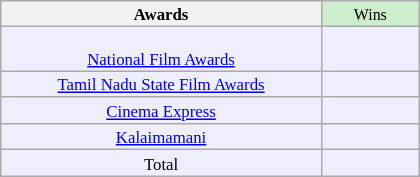<table class="wikitable floatright" style="width: 25em; text-align: center; font-size: 70%; vertical-align: middle;">
<tr style="background:#d9e8ff; text-align:center;">
<th style="vertical-align: middle;">Awards</th>
<td style="background:#cec; font-size:8pt; width:60px;">Wins</td>
</tr>
<tr style="background:#eef;">
<td style="text-align:center;"><br><a href='#'>National Film Awards</a></td>
<td></td>
</tr>
<tr style="background:#eef;">
<td style="text-align:center;"><a href='#'>Tamil Nadu State Film Awards</a></td>
<td></td>
</tr>
<tr style="background:#eef;">
<td style="text-align:center;"><a href='#'>Cinema Express</a></td>
<td></td>
</tr>
<tr style="background:#eef;">
<td style="text-align:center;"><a href='#'>Kalaimamani</a></td>
<td></td>
</tr>
<tr style="background:#eef;">
<td style="text-align:center;">Total</td>
<td></td>
</tr>
</table>
